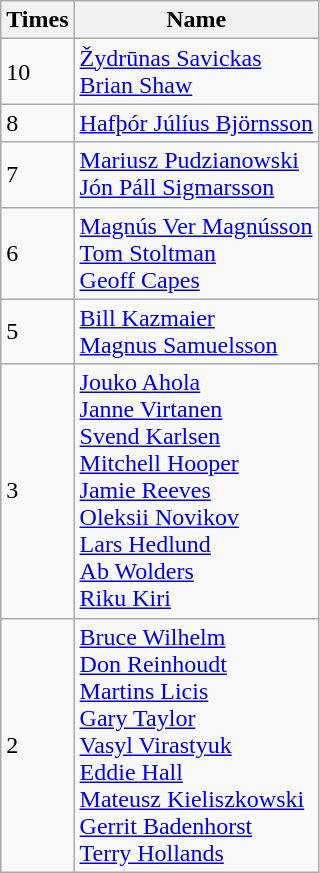<table class="wikitable">
<tr>
<th scope="col">Times</th>
<th scope="col">Name</th>
</tr>
<tr>
<td>10</td>
<td> <a href='#'>Žydrūnas Savickas</a><br> <a href='#'>Brian Shaw</a></td>
</tr>
<tr>
<td>8</td>
<td> <a href='#'>Hafþór Júlíus Björnsson</a></td>
</tr>
<tr>
<td>7</td>
<td> <a href='#'>Mariusz Pudzianowski</a><br>  <a href='#'>Jón Páll Sigmarsson</a></td>
</tr>
<tr>
<td>6</td>
<td> <a href='#'>Magnús Ver Magnússon</a> <br>  <a href='#'>Tom Stoltman</a><br> <a href='#'>Geoff Capes</a></td>
</tr>
<tr>
<td>5</td>
<td> <a href='#'>Bill Kazmaier</a><br> <a href='#'>Magnus Samuelsson</a></td>
</tr>
<tr>
<td>3</td>
<td> <a href='#'>Jouko Ahola</a><br>  <a href='#'>Janne Virtanen</a><br>  <a href='#'>Svend Karlsen</a><br> <a href='#'>Mitchell Hooper</a><br>  <a href='#'>Jamie Reeves</a><br>  <a href='#'>Oleksii Novikov</a><br>  <a href='#'>Lars Hedlund</a><br> <a href='#'>Ab Wolders</a><br> <a href='#'>Riku Kiri</a></td>
</tr>
<tr>
<td>2</td>
<td> <a href='#'>Bruce Wilhelm</a><br> <a href='#'>Don Reinhoudt</a><br>  <a href='#'>Martins Licis</a><br>  <a href='#'>Gary Taylor</a><br> <a href='#'>Vasyl Virastyuk</a><br>  <a href='#'>Eddie Hall</a><br> <a href='#'>Mateusz Kieliszkowski</a><br>  <a href='#'>Gerrit Badenhorst</a><br>  <a href='#'>Terry Hollands</a></td>
</tr>
</table>
